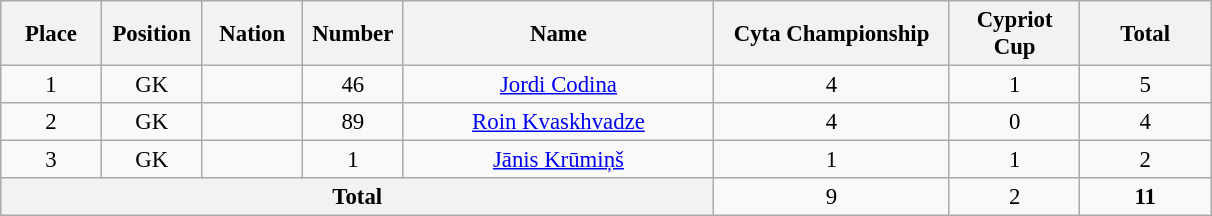<table class="wikitable" style="font-size: 95%; text-align: center;">
<tr>
<th width=60>Place</th>
<th width=60>Position</th>
<th width=60>Nation</th>
<th width=60>Number</th>
<th width=200>Name</th>
<th width=150>Cyta Championship</th>
<th width=80>Cypriot Cup</th>
<th width=80><strong>Total</strong></th>
</tr>
<tr>
<td>1</td>
<td>GK</td>
<td></td>
<td>46</td>
<td><a href='#'>Jordi Codina</a></td>
<td>4</td>
<td>1</td>
<td>5</td>
</tr>
<tr>
<td>2</td>
<td>GK</td>
<td></td>
<td>89</td>
<td><a href='#'>Roin Kvaskhvadze</a></td>
<td>4</td>
<td>0</td>
<td>4</td>
</tr>
<tr>
<td>3</td>
<td>GK</td>
<td></td>
<td>1</td>
<td><a href='#'>Jānis Krūmiņš</a></td>
<td>1</td>
<td>1</td>
<td>2</td>
</tr>
<tr>
<th colspan="5">Total</th>
<td>9</td>
<td>2</td>
<td><strong>11</strong></td>
</tr>
</table>
